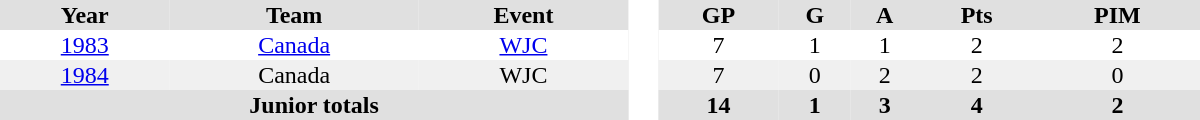<table border="0" cellpadding="1" cellspacing="0" style="text-align:center; width:50em;">
<tr bgcolor="#e0e0e0">
<th>Year</th>
<th>Team</th>
<th>Event</th>
<th rowspan="99" bgcolor="#ffffff"> </th>
<th>GP</th>
<th>G</th>
<th>A</th>
<th>Pts</th>
<th>PIM</th>
</tr>
<tr>
<td><a href='#'>1983</a></td>
<td><a href='#'>Canada</a></td>
<td><a href='#'>WJC</a></td>
<td>7</td>
<td>1</td>
<td>1</td>
<td>2</td>
<td>2</td>
</tr>
<tr bgcolor="#f0f0f0">
<td><a href='#'>1984</a></td>
<td>Canada</td>
<td>WJC</td>
<td>7</td>
<td>0</td>
<td>2</td>
<td>2</td>
<td>0</td>
</tr>
<tr bgcolor="#e0e0e0">
<th colspan="3">Junior totals</th>
<th>14</th>
<th>1</th>
<th>3</th>
<th>4</th>
<th>2</th>
</tr>
</table>
